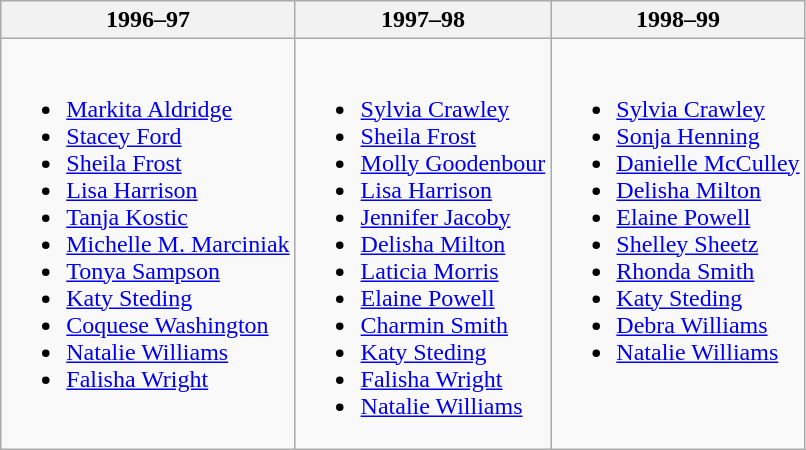<table class="wikitable">
<tr>
<th bgcolor="#DDDDFF">1996–97</th>
<th bgcolor="#DDDDFF">1997–98</th>
<th bgcolor="#DDDDFF">1998–99</th>
</tr>
<tr>
<td valign="top"><br><ul><li><a href='#'>Markita Aldridge</a></li><li><a href='#'>Stacey Ford</a></li><li><a href='#'>Sheila Frost</a></li><li><a href='#'>Lisa Harrison</a></li><li><a href='#'>Tanja Kostic</a></li><li><a href='#'>Michelle M. Marciniak</a></li><li><a href='#'>Tonya Sampson</a></li><li><a href='#'>Katy Steding</a></li><li><a href='#'>Coquese Washington</a></li><li><a href='#'>Natalie Williams</a></li><li><a href='#'>Falisha Wright</a></li></ul></td>
<td valign="top"><br><ul><li><a href='#'>Sylvia Crawley</a></li><li><a href='#'>Sheila Frost</a></li><li><a href='#'>Molly Goodenbour</a></li><li><a href='#'>Lisa Harrison</a></li><li><a href='#'>Jennifer Jacoby</a></li><li><a href='#'>Delisha Milton</a></li><li><a href='#'>Laticia Morris</a></li><li><a href='#'>Elaine Powell</a></li><li><a href='#'>Charmin Smith</a></li><li><a href='#'>Katy Steding</a></li><li><a href='#'>Falisha Wright</a></li><li><a href='#'>Natalie Williams</a></li></ul></td>
<td valign="top"><br><ul><li><a href='#'>Sylvia Crawley</a></li><li><a href='#'>Sonja Henning</a></li><li><a href='#'>Danielle McCulley</a></li><li><a href='#'>Delisha Milton</a></li><li><a href='#'>Elaine Powell</a></li><li><a href='#'>Shelley Sheetz</a></li><li><a href='#'>Rhonda Smith</a></li><li><a href='#'>Katy Steding</a></li><li><a href='#'>Debra Williams</a></li><li><a href='#'>Natalie Williams</a></li></ul></td>
</tr>
</table>
